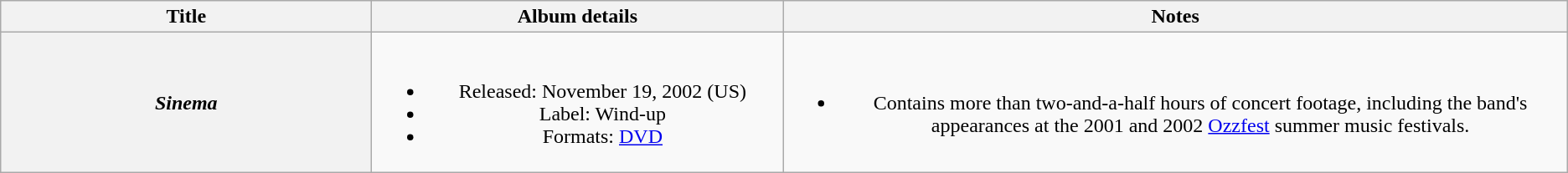<table class="wikitable plainrowheaders" style="text-align:center;">
<tr>
<th scope="col" style="width:18em;">Title</th>
<th scope="col" style="width:20em;">Album details</th>
<th scope="col">Notes</th>
</tr>
<tr>
<th scope="row"><em>Sinema</em></th>
<td><br><ul><li>Released: November 19, 2002 <span>(US)</span></li><li>Label: Wind-up</li><li>Formats: <a href='#'>DVD</a></li></ul></td>
<td><br><ul><li>Contains more than two-and-a-half hours of concert footage, including the band's appearances at the 2001 and 2002 <a href='#'>Ozzfest</a> summer music festivals.</li></ul></td>
</tr>
</table>
